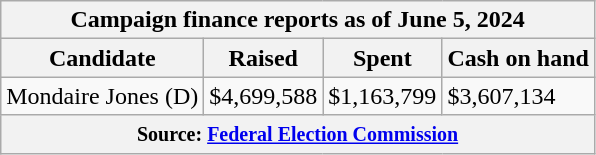<table class="wikitable sortable">
<tr>
<th colspan=4>Campaign finance reports as of June 5, 2024</th>
</tr>
<tr style="text-align:center;">
<th>Candidate</th>
<th>Raised</th>
<th>Spent</th>
<th>Cash on hand</th>
</tr>
<tr>
<td>Mondaire Jones (D)</td>
<td>$4,699,588</td>
<td>$1,163,799</td>
<td>$3,607,134</td>
</tr>
<tr>
<th colspan="4"><small>Source: <a href='#'>Federal Election Commission</a></small></th>
</tr>
</table>
